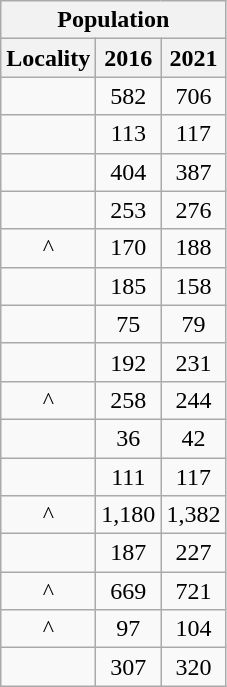<table class="wikitable" style="text-align:center;">
<tr>
<th colspan="3" style="text-align:center;  font-weight:bold">Population</th>
</tr>
<tr>
<th style="text-align:center; background:  font-weight:bold">Locality</th>
<th style="text-align:center; background:  font-weight:bold"><strong>2016</strong></th>
<th style="text-align:center; background:  font-weight:bold"><strong>2021</strong></th>
</tr>
<tr>
<td></td>
<td>582</td>
<td>706</td>
</tr>
<tr>
<td></td>
<td>113</td>
<td>117</td>
</tr>
<tr>
<td></td>
<td>404</td>
<td>387</td>
</tr>
<tr>
<td></td>
<td>253</td>
<td>276</td>
</tr>
<tr>
<td>^</td>
<td>170</td>
<td>188</td>
</tr>
<tr>
<td></td>
<td>185</td>
<td>158</td>
</tr>
<tr>
<td></td>
<td>75</td>
<td>79</td>
</tr>
<tr>
<td></td>
<td>192</td>
<td>231</td>
</tr>
<tr>
<td>^</td>
<td>258</td>
<td>244</td>
</tr>
<tr>
<td></td>
<td>36</td>
<td>42</td>
</tr>
<tr>
<td></td>
<td>111</td>
<td>117</td>
</tr>
<tr>
<td>^</td>
<td>1,180</td>
<td>1,382</td>
</tr>
<tr>
<td></td>
<td>187</td>
<td>227</td>
</tr>
<tr>
<td>^</td>
<td>669</td>
<td>721</td>
</tr>
<tr>
<td>^</td>
<td>97</td>
<td>104</td>
</tr>
<tr>
<td></td>
<td>307</td>
<td>320</td>
</tr>
</table>
